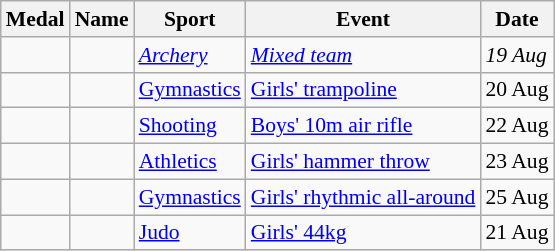<table class="wikitable sortable" style="font-size:90%">
<tr>
<th>Medal</th>
<th>Name</th>
<th>Sport</th>
<th>Event</th>
<th>Date</th>
</tr>
<tr>
<td><em></em></td>
<td><em></em></td>
<td><em><a href='#'>Archery</a></em></td>
<td><em><a href='#'>Mixed team</a></em></td>
<td><em>19 Aug</em></td>
</tr>
<tr>
<td></td>
<td></td>
<td><a href='#'>Gymnastics</a></td>
<td><a href='#'>Girls' trampoline</a></td>
<td>20 Aug</td>
</tr>
<tr>
<td></td>
<td></td>
<td><a href='#'>Shooting</a></td>
<td><a href='#'>Boys' 10m air rifle</a></td>
<td>22 Aug</td>
</tr>
<tr>
<td></td>
<td></td>
<td><a href='#'>Athletics</a></td>
<td><a href='#'>Girls' hammer throw</a></td>
<td>23 Aug</td>
</tr>
<tr>
<td></td>
<td></td>
<td><a href='#'>Gymnastics</a></td>
<td><a href='#'>Girls' rhythmic all-around</a></td>
<td>25 Aug</td>
</tr>
<tr>
<td></td>
<td></td>
<td><a href='#'>Judo</a></td>
<td><a href='#'>Girls' 44kg</a></td>
<td>21 Aug</td>
</tr>
</table>
